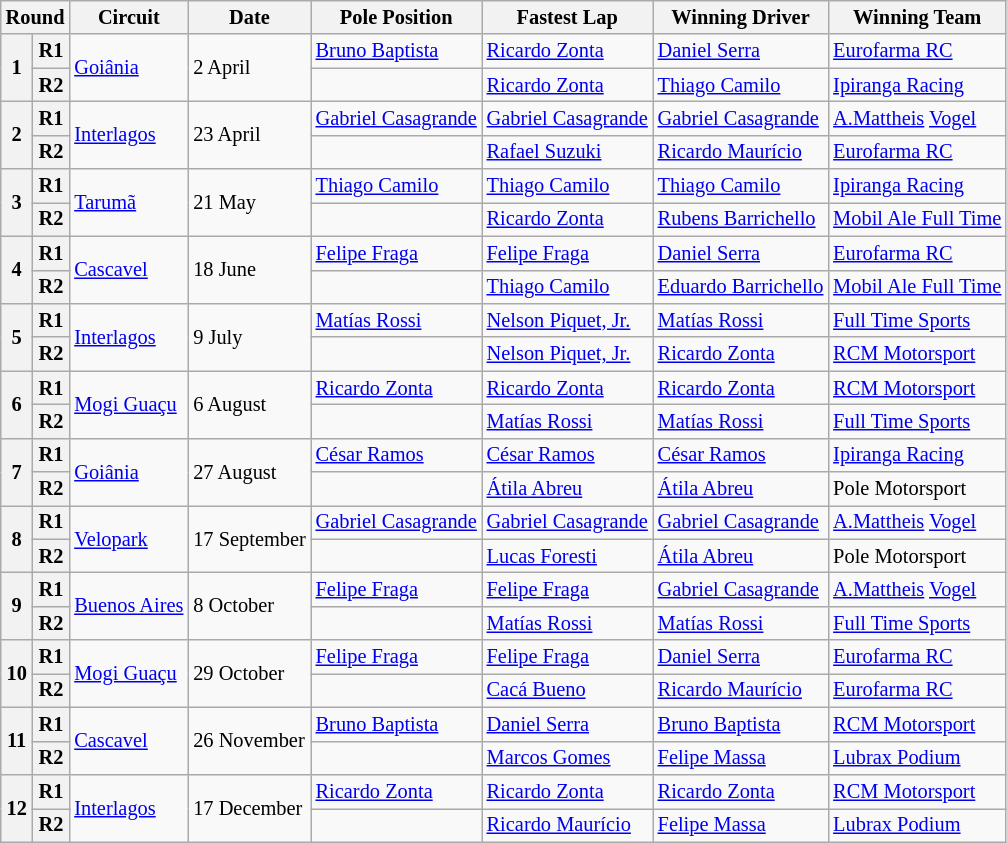<table class="wikitable"  style="font-size: 85%">
<tr>
<th colspan="2">Round</th>
<th>Circuit</th>
<th>Date</th>
<th>Pole Position</th>
<th>Fastest Lap</th>
<th>Winning Driver</th>
<th>Winning Team</th>
</tr>
<tr>
<th rowspan="2">1</th>
<th>R1</th>
<td rowspan="2"> <a href='#'>Goiânia</a> </td>
<td rowspan="2">2 April</td>
<td> <a href='#'>Bruno Baptista</a></td>
<td> <a href='#'>Ricardo Zonta</a></td>
<td> <a href='#'>Daniel Serra</a></td>
<td><a href='#'>Eurofarma RC</a></td>
</tr>
<tr>
<th>R2</th>
<td></td>
<td> <a href='#'>Ricardo Zonta</a></td>
<td> <a href='#'>Thiago Camilo</a></td>
<td><a href='#'>Ipiranga Racing</a></td>
</tr>
<tr>
<th rowspan="2">2</th>
<th>R1</th>
<td rowspan="2"> <a href='#'>Interlagos</a></td>
<td rowspan="2">23 April</td>
<td> <a href='#'>Gabriel Casagrande</a></td>
<td> <a href='#'>Gabriel Casagrande</a></td>
<td> <a href='#'>Gabriel Casagrande</a></td>
<td><a href='#'>A.Mattheis</a> <a href='#'>Vogel</a></td>
</tr>
<tr>
<th>R2</th>
<td></td>
<td> <a href='#'>Rafael Suzuki</a></td>
<td> <a href='#'>Ricardo Maurício</a></td>
<td><a href='#'>Eurofarma RC</a></td>
</tr>
<tr>
<th rowspan="2">3</th>
<th>R1</th>
<td rowspan="2"> <a href='#'>Tarumã</a></td>
<td rowspan="2">21 May</td>
<td> <a href='#'>Thiago Camilo</a></td>
<td> <a href='#'>Thiago Camilo</a></td>
<td> <a href='#'>Thiago Camilo</a></td>
<td><a href='#'>Ipiranga Racing</a></td>
</tr>
<tr>
<th>R2</th>
<td></td>
<td> <a href='#'>Ricardo Zonta</a></td>
<td> <a href='#'>Rubens Barrichello</a></td>
<td><a href='#'>Mobil Ale Full Time</a></td>
</tr>
<tr>
<th rowspan="2">4</th>
<th>R1</th>
<td rowspan="2"> <a href='#'>Cascavel</a></td>
<td rowspan="2">18 June</td>
<td> <a href='#'>Felipe Fraga</a></td>
<td> <a href='#'>Felipe Fraga</a></td>
<td> <a href='#'>Daniel Serra</a></td>
<td><a href='#'>Eurofarma RC</a></td>
</tr>
<tr>
<th>R2</th>
<td></td>
<td> <a href='#'>Thiago Camilo</a></td>
<td> <a href='#'>Eduardo Barrichello</a></td>
<td><a href='#'>Mobil Ale Full Time</a></td>
</tr>
<tr>
<th rowspan="2">5</th>
<th>R1</th>
<td rowspan="2"> <a href='#'>Interlagos</a></td>
<td rowspan="2">9 July</td>
<td> <a href='#'>Matías Rossi</a></td>
<td> <a href='#'>Nelson Piquet, Jr.</a></td>
<td> <a href='#'>Matías Rossi</a></td>
<td><a href='#'>Full Time Sports</a></td>
</tr>
<tr>
<th>R2</th>
<td></td>
<td> <a href='#'>Nelson Piquet, Jr.</a></td>
<td> <a href='#'>Ricardo Zonta</a></td>
<td><a href='#'>RCM Motorsport</a></td>
</tr>
<tr>
<th rowspan="2">6</th>
<th>R1</th>
<td rowspan="2"> <a href='#'>Mogi Guaçu</a></td>
<td rowspan="2">6 August</td>
<td> <a href='#'>Ricardo Zonta</a></td>
<td> <a href='#'>Ricardo Zonta</a></td>
<td> <a href='#'>Ricardo Zonta</a></td>
<td><a href='#'>RCM Motorsport</a></td>
</tr>
<tr>
<th>R2</th>
<td></td>
<td> <a href='#'>Matías Rossi</a></td>
<td> <a href='#'>Matías Rossi</a></td>
<td><a href='#'>Full Time Sports</a></td>
</tr>
<tr>
<th rowspan="2">7</th>
<th>R1</th>
<td rowspan="2"> <a href='#'>Goiânia</a> </td>
<td rowspan="2">27 August</td>
<td> <a href='#'>César Ramos</a></td>
<td> <a href='#'>César Ramos</a></td>
<td> <a href='#'>César Ramos</a></td>
<td><a href='#'>Ipiranga Racing</a></td>
</tr>
<tr>
<th>R2</th>
<td></td>
<td> <a href='#'>Átila Abreu</a></td>
<td> <a href='#'>Átila Abreu</a></td>
<td>Pole Motorsport</td>
</tr>
<tr>
<th rowspan="2">8</th>
<th>R1</th>
<td rowspan="2"> <a href='#'>Velopark</a></td>
<td rowspan="2">17 September</td>
<td> <a href='#'>Gabriel Casagrande</a></td>
<td> <a href='#'>Gabriel Casagrande</a></td>
<td> <a href='#'>Gabriel Casagrande</a></td>
<td><a href='#'>A.Mattheis</a> <a href='#'>Vogel</a></td>
</tr>
<tr>
<th>R2</th>
<td></td>
<td> <a href='#'>Lucas Foresti</a></td>
<td> <a href='#'>Átila Abreu</a></td>
<td>Pole Motorsport</td>
</tr>
<tr>
<th rowspan="2">9</th>
<th>R1</th>
<td rowspan="2"> <a href='#'>Buenos Aires</a></td>
<td rowspan="2">8 October</td>
<td> <a href='#'>Felipe Fraga</a></td>
<td> <a href='#'>Felipe Fraga</a></td>
<td> <a href='#'>Gabriel Casagrande</a></td>
<td><a href='#'>A.Mattheis</a> <a href='#'>Vogel</a></td>
</tr>
<tr>
<th>R2</th>
<td></td>
<td> <a href='#'>Matías Rossi</a></td>
<td> <a href='#'>Matías Rossi</a></td>
<td><a href='#'>Full Time Sports</a></td>
</tr>
<tr>
<th rowspan="2">10</th>
<th>R1</th>
<td rowspan="2"> <a href='#'>Mogi Guaçu</a></td>
<td rowspan="2">29 October</td>
<td> <a href='#'>Felipe Fraga</a></td>
<td> <a href='#'>Felipe Fraga</a></td>
<td> <a href='#'>Daniel Serra</a></td>
<td><a href='#'>Eurofarma RC</a></td>
</tr>
<tr>
<th>R2</th>
<td></td>
<td> <a href='#'>Cacá Bueno</a></td>
<td> <a href='#'>Ricardo Maurício</a></td>
<td><a href='#'>Eurofarma RC</a></td>
</tr>
<tr>
<th rowspan="2">11</th>
<th>R1</th>
<td rowspan="2"> <a href='#'>Cascavel</a></td>
<td rowspan="2">26 November</td>
<td> <a href='#'>Bruno Baptista</a></td>
<td> <a href='#'>Daniel Serra</a></td>
<td> <a href='#'>Bruno Baptista</a></td>
<td><a href='#'>RCM Motorsport</a></td>
</tr>
<tr>
<th>R2</th>
<td></td>
<td> <a href='#'>Marcos Gomes</a></td>
<td> <a href='#'>Felipe Massa</a></td>
<td><a href='#'>Lubrax Podium</a></td>
</tr>
<tr>
<th rowspan="2">12</th>
<th>R1</th>
<td rowspan="2"> <a href='#'>Interlagos</a></td>
<td rowspan="2">17 December</td>
<td> <a href='#'>Ricardo Zonta</a></td>
<td> <a href='#'>Ricardo Zonta</a></td>
<td> <a href='#'>Ricardo Zonta</a></td>
<td><a href='#'>RCM Motorsport</a></td>
</tr>
<tr>
<th>R2</th>
<td></td>
<td> <a href='#'>Ricardo Maurício</a></td>
<td> <a href='#'>Felipe Massa</a></td>
<td><a href='#'>Lubrax Podium</a></td>
</tr>
</table>
